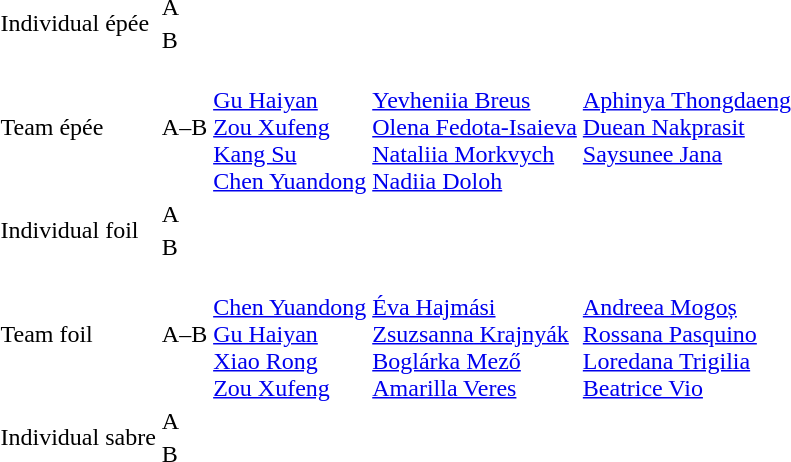<table>
<tr>
<td rowspan=2>Individual épée</td>
<td>A<br></td>
<td></td>
<td></td>
<td></td>
</tr>
<tr>
<td>B<br></td>
<td></td>
<td></td>
<td></td>
</tr>
<tr>
<td>Team épée</td>
<td>A–B <br></td>
<td><br><a href='#'>Gu Haiyan</a><br><a href='#'>Zou Xufeng</a><br><a href='#'>Kang Su</a><br><a href='#'>Chen Yuandong</a></td>
<td><br><a href='#'>Yevheniia Breus</a><br><a href='#'>Olena Fedota-Isaieva</a><br><a href='#'>Nataliia Morkvych</a><br><a href='#'>Nadiia Doloh</a></td>
<td><br><a href='#'>Aphinya Thongdaeng</a><br><a href='#'>Duean Nakprasit</a><br><a href='#'>Saysunee Jana</a><br> </td>
</tr>
<tr>
<td rowspan=2>Individual foil</td>
<td>A<br></td>
<td></td>
<td></td>
<td></td>
</tr>
<tr>
<td>B<br></td>
<td></td>
<td></td>
<td></td>
</tr>
<tr>
<td>Team foil</td>
<td>A–B <br></td>
<td><br><a href='#'>Chen Yuandong</a><br><a href='#'>Gu Haiyan</a><br><a href='#'>Xiao Rong</a><br><a href='#'>Zou Xufeng</a></td>
<td><br><a href='#'>Éva Hajmási</a><br><a href='#'>Zsuzsanna Krajnyák</a><br><a href='#'>Boglárka Mező</a><br><a href='#'>Amarilla Veres</a></td>
<td><br><a href='#'>Andreea Mogoș</a><br><a href='#'>Rossana Pasquino</a><br><a href='#'>Loredana Trigilia</a><br><a href='#'>Beatrice Vio</a></td>
</tr>
<tr>
<td rowspan=2 nowrap>Individual sabre</td>
<td>A<br></td>
<td></td>
<td></td>
<td></td>
</tr>
<tr>
<td>B<br></td>
<td></td>
<td></td>
<td></td>
</tr>
</table>
